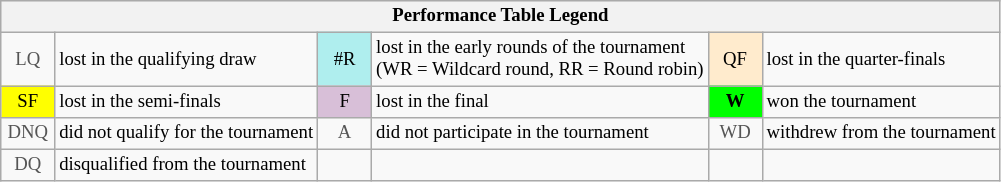<table class="wikitable" style="font-size:78%;">
<tr bgcolor="#efefef">
<th colspan=6>Performance Table Legend</th>
</tr>
<tr>
<td align="center" style="color:#555555;" width="30">LQ</td>
<td>lost in the qualifying draw</td>
<td align="center" style="background:#afeeee;">#R</td>
<td>lost in the early rounds of the tournament<br>(WR = Wildcard round, RR = Round robin)</td>
<td align="center" style="background:#ffebcd;">QF</td>
<td>lost in the quarter-finals</td>
</tr>
<tr>
<td align="center" style="background:yellow;">SF</td>
<td>lost in the semi-finals</td>
<td align="center" style="background:#D8BFD8;">F</td>
<td>lost in the final</td>
<td align="center" style="background:#00ff00;"><strong>W</strong></td>
<td>won the tournament</td>
</tr>
<tr>
<td align="center" style="color:#555555;" width="30">DNQ</td>
<td>did not qualify for the tournament</td>
<td align="center" style="color:#555555;" width="30">A</td>
<td>did not participate in the tournament</td>
<td align="center" style="color:#555555;" width="30">WD</td>
<td>withdrew from the tournament</td>
</tr>
<tr>
<td align="center" style="color:#555555;" width="30">DQ</td>
<td>disqualified from the tournament</td>
<td></td>
<td></td>
<td></td>
<td></td>
</tr>
</table>
